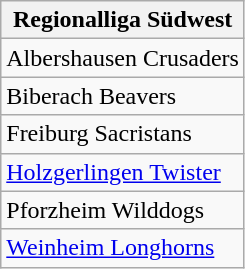<table class="wikitable">
<tr>
<th>Regionalliga Südwest</th>
</tr>
<tr>
<td>Albershausen Crusaders</td>
</tr>
<tr>
<td>Biberach Beavers</td>
</tr>
<tr>
<td>Freiburg Sacristans</td>
</tr>
<tr>
<td><a href='#'>Holzgerlingen Twister</a></td>
</tr>
<tr>
<td>Pforzheim Wilddogs</td>
</tr>
<tr>
<td><a href='#'>Weinheim Longhorns</a></td>
</tr>
</table>
